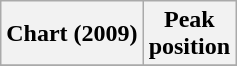<table class="wikitable sortable plainrowheaders" style="text-align:center">
<tr>
<th scope="col">Chart (2009)</th>
<th scope="col">Peak<br>position</th>
</tr>
<tr>
</tr>
</table>
